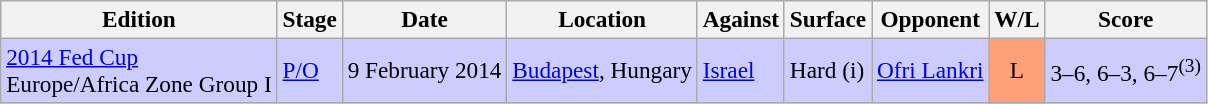<table class=wikitable style=font-size:97%>
<tr>
<th>Edition</th>
<th>Stage</th>
<th>Date</th>
<th>Location</th>
<th>Against</th>
<th>Surface</th>
<th>Opponent</th>
<th>W/L</th>
<th>Score</th>
</tr>
<tr style="background:#ccf;">
<td><a href='#'>2014 Fed Cup</a> <br> Europe/Africa Zone Group I</td>
<td><a href='#'>P/O</a></td>
<td>9 February 2014</td>
<td><a href='#'>Budapest</a>, Hungary</td>
<td> <a href='#'>Israel</a></td>
<td>Hard (i)</td>
<td> <a href='#'>Ofri Lankri</a></td>
<td style="text-align:center; background:#ffa07a;">L</td>
<td>3–6, 6–3, 6–7<sup>(3)</sup></td>
</tr>
</table>
